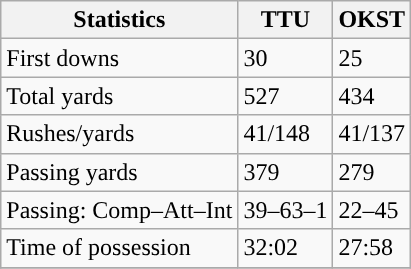<table class="wikitable" style="float: left;">
<tr>
<th>Statistics</th>
<th>TTU</th>
<th>OKST</th>
</tr>
<tr>
<td>First downs</td>
<td>30</td>
<td>25</td>
</tr>
<tr>
<td>Total yards</td>
<td>527</td>
<td>434</td>
</tr>
<tr>
<td>Rushes/yards</td>
<td>41/148</td>
<td>41/137</td>
</tr>
<tr>
<td>Passing yards</td>
<td>379</td>
<td>279</td>
</tr>
<tr>
<td>Passing: Comp–Att–Int</td>
<td>39–63–1</td>
<td>22–45</td>
</tr>
<tr>
<td>Time of possession</td>
<td>32:02</td>
<td>27:58</td>
</tr>
<tr>
</tr>
</table>
